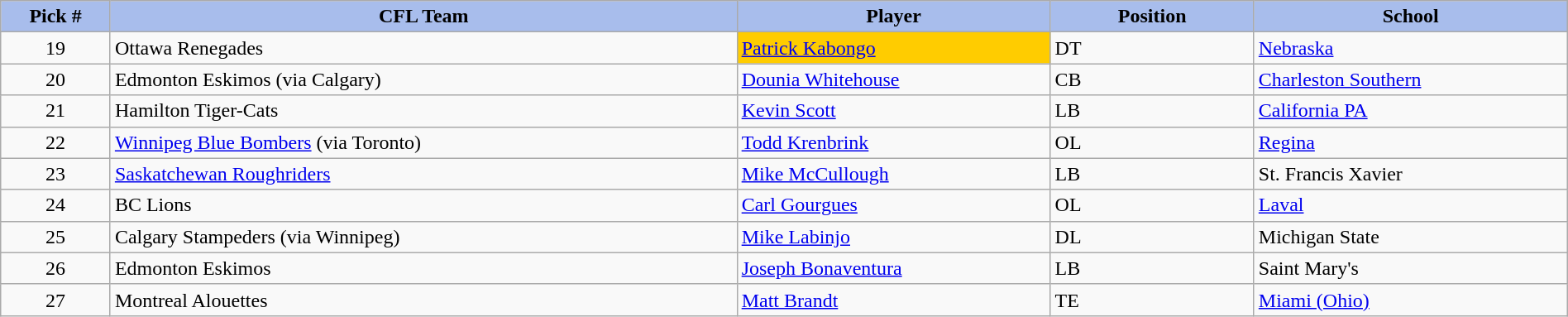<table class="wikitable" style="width: 100%">
<tr>
<th style="background:#A8BDEC;" width=7%>Pick #</th>
<th width=40% style="background:#A8BDEC;">CFL Team</th>
<th width=20% style="background:#A8BDEC;">Player</th>
<th width=13% style="background:#A8BDEC;">Position</th>
<th width=20% style="background:#A8BDEC;">School</th>
</tr>
<tr>
<td align=center>19</td>
<td>Ottawa Renegades</td>
<td bgcolor="#FFCC00"><a href='#'>Patrick Kabongo</a></td>
<td>DT</td>
<td><a href='#'>Nebraska</a></td>
</tr>
<tr>
<td align=center>20</td>
<td>Edmonton Eskimos (via Calgary)</td>
<td><a href='#'>Dounia Whitehouse</a></td>
<td>CB</td>
<td><a href='#'>Charleston Southern</a></td>
</tr>
<tr>
<td align=center>21</td>
<td>Hamilton Tiger-Cats</td>
<td><a href='#'>Kevin Scott</a></td>
<td>LB</td>
<td><a href='#'>California PA</a></td>
</tr>
<tr>
<td align=center>22</td>
<td><a href='#'>Winnipeg Blue Bombers</a> (via Toronto)</td>
<td><a href='#'>Todd Krenbrink</a></td>
<td>OL</td>
<td><a href='#'>Regina</a></td>
</tr>
<tr>
<td align=center>23</td>
<td><a href='#'>Saskatchewan Roughriders</a></td>
<td><a href='#'>Mike McCullough</a></td>
<td>LB</td>
<td>St. Francis Xavier</td>
</tr>
<tr>
<td align=center>24</td>
<td>BC Lions</td>
<td><a href='#'>Carl Gourgues</a></td>
<td>OL</td>
<td><a href='#'>Laval</a></td>
</tr>
<tr>
<td align=center>25</td>
<td>Calgary Stampeders (via Winnipeg)</td>
<td><a href='#'>Mike Labinjo</a></td>
<td>DL</td>
<td>Michigan State</td>
</tr>
<tr>
<td align=center>26</td>
<td>Edmonton Eskimos</td>
<td><a href='#'>Joseph Bonaventura</a></td>
<td>LB</td>
<td>Saint Mary's</td>
</tr>
<tr>
<td align=center>27</td>
<td>Montreal Alouettes</td>
<td><a href='#'>Matt Brandt</a></td>
<td>TE</td>
<td><a href='#'>Miami (Ohio)</a></td>
</tr>
</table>
